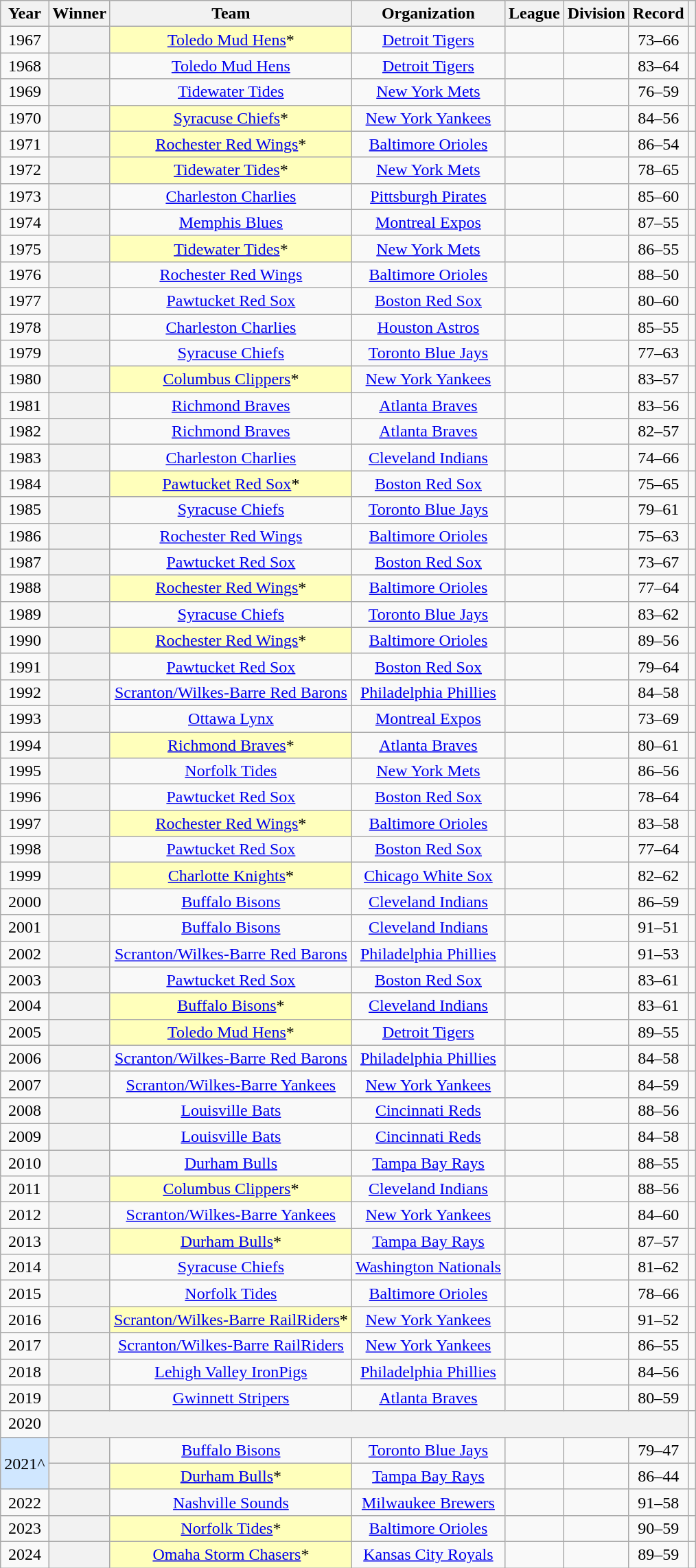<table class="wikitable sortable plainrowheaders" style="text-align:center">
<tr>
<th scope="col">Year</th>
<th scope="col">Winner</th>
<th scope="col">Team</th>
<th scope="col">Organization</th>
<th scope="col">League</th>
<th scope="col">Division</th>
<th scope="col">Record</th>
<th scope="col" class="unsortable"></th>
</tr>
<tr>
<td>1967</td>
<th scope="row" style="text-align:center"> </th>
<td style="background-color:#FFFFBB;"><a href='#'>Toledo Mud Hens</a>*</td>
<td><a href='#'>Detroit Tigers</a></td>
<td></td>
<td></td>
<td>73–66</td>
<td></td>
</tr>
<tr>
<td>1968</td>
<th scope="row" style="text-align:center"> </th>
<td><a href='#'>Toledo Mud Hens</a></td>
<td><a href='#'>Detroit Tigers</a></td>
<td></td>
<td></td>
<td>83–64</td>
<td></td>
</tr>
<tr>
<td>1969</td>
<th scope="row" style="text-align:center"></th>
<td><a href='#'>Tidewater Tides</a></td>
<td><a href='#'>New York Mets</a></td>
<td></td>
<td></td>
<td>76–59</td>
<td></td>
</tr>
<tr>
<td>1970</td>
<th scope="row" style="text-align:center"></th>
<td style="background-color:#FFFFBB;"><a href='#'>Syracuse Chiefs</a>*</td>
<td><a href='#'>New York Yankees</a></td>
<td></td>
<td></td>
<td>84–56</td>
<td></td>
</tr>
<tr>
<td>1971</td>
<th scope="row" style="text-align:center"> </th>
<td style="background-color:#FFFFBB;"><a href='#'>Rochester Red Wings</a>*</td>
<td><a href='#'>Baltimore Orioles</a></td>
<td></td>
<td></td>
<td>86–54</td>
<td></td>
</tr>
<tr>
<td>1972</td>
<th scope="row" style="text-align:center"></th>
<td style="background-color:#FFFFBB;"><a href='#'>Tidewater Tides</a>*</td>
<td><a href='#'>New York Mets</a></td>
<td></td>
<td></td>
<td>78–65</td>
<td></td>
</tr>
<tr>
<td>1973</td>
<th scope="row" style="text-align:center"> </th>
<td><a href='#'>Charleston Charlies</a></td>
<td><a href='#'>Pittsburgh Pirates</a></td>
<td></td>
<td></td>
<td>85–60</td>
<td></td>
</tr>
<tr>
<td>1974</td>
<th scope="row" style="text-align:center"></th>
<td><a href='#'>Memphis Blues</a></td>
<td><a href='#'>Montreal Expos</a></td>
<td></td>
<td></td>
<td>87–55</td>
<td></td>
</tr>
<tr>
<td>1975</td>
<th scope="row" style="text-align:center"></th>
<td style="background-color:#FFFFBB;"><a href='#'>Tidewater Tides</a>*</td>
<td><a href='#'>New York Mets</a></td>
<td></td>
<td></td>
<td>86–55</td>
<td></td>
</tr>
<tr>
<td>1976</td>
<th scope="row" style="text-align:center"> </th>
<td><a href='#'>Rochester Red Wings</a></td>
<td><a href='#'>Baltimore Orioles</a></td>
<td></td>
<td></td>
<td>88–50</td>
<td></td>
</tr>
<tr>
<td>1977</td>
<th scope="row" style="text-align:center"> </th>
<td><a href='#'>Pawtucket Red Sox</a></td>
<td><a href='#'>Boston Red Sox</a></td>
<td></td>
<td></td>
<td>80–60</td>
<td></td>
</tr>
<tr>
<td>1978</td>
<th scope="row" style="text-align:center"></th>
<td><a href='#'>Charleston Charlies</a></td>
<td><a href='#'>Houston Astros</a></td>
<td></td>
<td></td>
<td>85–55</td>
<td></td>
</tr>
<tr>
<td>1979</td>
<th scope="row" style="text-align:center"></th>
<td><a href='#'>Syracuse Chiefs</a></td>
<td><a href='#'>Toronto Blue Jays</a></td>
<td></td>
<td></td>
<td>77–63</td>
<td></td>
</tr>
<tr>
<td>1980</td>
<th scope="row" style="text-align:center"> </th>
<td style="background-color:#FFFFBB;"><a href='#'>Columbus Clippers</a>*</td>
<td><a href='#'>New York Yankees</a></td>
<td></td>
<td></td>
<td>83–57</td>
<td></td>
</tr>
<tr>
<td>1981</td>
<th scope="row" style="text-align:center"> </th>
<td><a href='#'>Richmond Braves</a></td>
<td><a href='#'>Atlanta Braves</a></td>
<td></td>
<td></td>
<td>83–56</td>
<td></td>
</tr>
<tr>
<td>1982</td>
<th scope="row" style="text-align:center"> </th>
<td><a href='#'>Richmond Braves</a></td>
<td><a href='#'>Atlanta Braves</a></td>
<td></td>
<td></td>
<td>82–57</td>
<td></td>
</tr>
<tr>
<td>1983</td>
<th scope="row" style="text-align:center"></th>
<td><a href='#'>Charleston Charlies</a></td>
<td><a href='#'>Cleveland Indians</a></td>
<td></td>
<td></td>
<td>74–66</td>
<td></td>
</tr>
<tr>
<td>1984</td>
<th scope="row" style="text-align:center"></th>
<td style="background-color:#FFFFBB;"><a href='#'>Pawtucket Red Sox</a>*</td>
<td><a href='#'>Boston Red Sox</a></td>
<td></td>
<td></td>
<td>75–65</td>
<td></td>
</tr>
<tr>
<td>1985</td>
<th scope="row" style="text-align:center"></th>
<td><a href='#'>Syracuse Chiefs</a></td>
<td><a href='#'>Toronto Blue Jays</a></td>
<td></td>
<td></td>
<td>79–61</td>
<td></td>
</tr>
<tr>
<td>1986</td>
<th scope="row" style="text-align:center"></th>
<td><a href='#'>Rochester Red Wings</a></td>
<td><a href='#'>Baltimore Orioles</a></td>
<td></td>
<td></td>
<td>75–63</td>
<td></td>
</tr>
<tr>
<td>1987</td>
<th scope="row" style="text-align:center"></th>
<td><a href='#'>Pawtucket Red Sox</a></td>
<td><a href='#'>Boston Red Sox</a></td>
<td></td>
<td></td>
<td>73–67</td>
<td></td>
</tr>
<tr>
<td>1988</td>
<th scope="row" style="text-align:center"></th>
<td style="background-color:#FFFFBB;"><a href='#'>Rochester Red Wings</a>*</td>
<td><a href='#'>Baltimore Orioles</a></td>
<td></td>
<td></td>
<td>77–64</td>
<td></td>
</tr>
<tr>
<td>1989</td>
<th scope="row" style="text-align:center"></th>
<td><a href='#'>Syracuse Chiefs</a></td>
<td><a href='#'>Toronto Blue Jays</a></td>
<td></td>
<td></td>
<td>83–62</td>
<td></td>
</tr>
<tr>
<td>1990</td>
<th scope="row" style="text-align:center"></th>
<td style="background-color:#FFFFBB;"><a href='#'>Rochester Red Wings</a>*</td>
<td><a href='#'>Baltimore Orioles</a></td>
<td></td>
<td></td>
<td>89–56</td>
<td></td>
</tr>
<tr>
<td>1991</td>
<th scope="row" style="text-align:center"></th>
<td><a href='#'>Pawtucket Red Sox</a></td>
<td><a href='#'>Boston Red Sox</a></td>
<td></td>
<td></td>
<td>79–64</td>
<td></td>
</tr>
<tr>
<td>1992</td>
<th scope="row" style="text-align:center"></th>
<td><a href='#'>Scranton/Wilkes-Barre Red Barons</a></td>
<td><a href='#'>Philadelphia Phillies</a></td>
<td></td>
<td></td>
<td>84–58</td>
<td></td>
</tr>
<tr>
<td>1993</td>
<th scope="row" style="text-align:center"></th>
<td><a href='#'>Ottawa Lynx</a></td>
<td><a href='#'>Montreal Expos</a></td>
<td></td>
<td></td>
<td>73–69</td>
<td></td>
</tr>
<tr>
<td>1994</td>
<th scope="row" style="text-align:center"></th>
<td style="background-color:#FFFFBB;"><a href='#'>Richmond Braves</a>*</td>
<td><a href='#'>Atlanta Braves</a></td>
<td></td>
<td></td>
<td>80–61</td>
<td></td>
</tr>
<tr>
<td>1995</td>
<th scope="row" style="text-align:center"></th>
<td><a href='#'>Norfolk Tides</a></td>
<td><a href='#'>New York Mets</a></td>
<td></td>
<td></td>
<td>86–56</td>
<td></td>
</tr>
<tr>
<td>1996</td>
<th scope="row" style="text-align:center"> </th>
<td><a href='#'>Pawtucket Red Sox</a></td>
<td><a href='#'>Boston Red Sox</a></td>
<td></td>
<td></td>
<td>78–64</td>
<td></td>
</tr>
<tr>
<td>1997</td>
<th scope="row" style="text-align:center"></th>
<td style="background-color:#FFFFBB;"><a href='#'>Rochester Red Wings</a>*</td>
<td><a href='#'>Baltimore Orioles</a></td>
<td></td>
<td></td>
<td>83–58</td>
<td></td>
</tr>
<tr>
<td>1998</td>
<th scope="row" style="text-align:center"></th>
<td><a href='#'>Pawtucket Red Sox</a></td>
<td><a href='#'>Boston Red Sox</a></td>
<td></td>
<td></td>
<td>77–64</td>
<td></td>
</tr>
<tr>
<td>1999</td>
<th scope="row" style="text-align:center"></th>
<td style="background-color:#FFFFBB;"><a href='#'>Charlotte Knights</a>*</td>
<td><a href='#'>Chicago White Sox</a></td>
<td></td>
<td></td>
<td>82–62</td>
<td></td>
</tr>
<tr>
<td>2000</td>
<th scope="row" style="text-align:center"></th>
<td><a href='#'>Buffalo Bisons</a></td>
<td><a href='#'>Cleveland Indians</a></td>
<td></td>
<td></td>
<td>86–59</td>
<td></td>
</tr>
<tr>
<td>2001</td>
<th scope="row" style="text-align:center"></th>
<td><a href='#'>Buffalo Bisons</a></td>
<td><a href='#'>Cleveland Indians</a></td>
<td></td>
<td></td>
<td>91–51</td>
<td></td>
</tr>
<tr>
<td>2002</td>
<th scope="row" style="text-align:center"></th>
<td><a href='#'>Scranton/Wilkes-Barre Red Barons</a></td>
<td><a href='#'>Philadelphia Phillies</a></td>
<td></td>
<td></td>
<td>91–53</td>
<td></td>
</tr>
<tr>
<td>2003</td>
<th scope="row" style="text-align:center"> </th>
<td><a href='#'>Pawtucket Red Sox</a></td>
<td><a href='#'>Boston Red Sox</a></td>
<td></td>
<td></td>
<td>83–61</td>
<td></td>
</tr>
<tr>
<td>2004</td>
<th scope="row" style="text-align:center"></th>
<td style="background-color:#FFFFBB;"><a href='#'>Buffalo Bisons</a>*</td>
<td><a href='#'>Cleveland Indians</a></td>
<td></td>
<td></td>
<td>83–61</td>
<td></td>
</tr>
<tr>
<td>2005</td>
<th scope="row" style="text-align:center"></th>
<td style="background-color:#FFFFBB;"><a href='#'>Toledo Mud Hens</a>*</td>
<td><a href='#'>Detroit Tigers</a></td>
<td></td>
<td></td>
<td>89–55</td>
<td></td>
</tr>
<tr>
<td>2006</td>
<th scope="row" style="text-align:center"></th>
<td><a href='#'>Scranton/Wilkes-Barre Red Barons</a></td>
<td><a href='#'>Philadelphia Phillies</a></td>
<td></td>
<td></td>
<td>84–58</td>
<td></td>
</tr>
<tr>
<td>2007</td>
<th scope="row" style="text-align:center"> </th>
<td><a href='#'>Scranton/Wilkes-Barre Yankees</a></td>
<td><a href='#'>New York Yankees</a></td>
<td></td>
<td></td>
<td>84–59</td>
<td></td>
</tr>
<tr>
<td>2008</td>
<th scope="row" style="text-align:center"> </th>
<td><a href='#'>Louisville Bats</a></td>
<td><a href='#'>Cincinnati Reds</a></td>
<td></td>
<td></td>
<td>88–56</td>
<td></td>
</tr>
<tr>
<td>2009</td>
<th scope="row" style="text-align:center"> </th>
<td><a href='#'>Louisville Bats</a></td>
<td><a href='#'>Cincinnati Reds</a></td>
<td></td>
<td></td>
<td>84–58</td>
<td></td>
</tr>
<tr>
<td>2010</td>
<th scope="row" style="text-align:center"> </th>
<td><a href='#'>Durham Bulls</a></td>
<td><a href='#'>Tampa Bay Rays</a></td>
<td></td>
<td></td>
<td>88–55</td>
<td></td>
</tr>
<tr>
<td>2011</td>
<th scope="row" style="text-align:center"></th>
<td style="background-color:#FFFFBB;"><a href='#'>Columbus Clippers</a>*</td>
<td><a href='#'>Cleveland Indians</a></td>
<td></td>
<td></td>
<td>88–56</td>
<td></td>
</tr>
<tr>
<td>2012</td>
<th scope="row" style="text-align:center"> </th>
<td><a href='#'>Scranton/Wilkes-Barre Yankees</a></td>
<td><a href='#'>New York Yankees</a></td>
<td></td>
<td></td>
<td>84–60</td>
<td></td>
</tr>
<tr>
<td>2013</td>
<th scope="row" style="text-align:center"> </th>
<td style="background-color:#FFFFBB;"><a href='#'>Durham Bulls</a>*</td>
<td><a href='#'>Tampa Bay Rays</a></td>
<td></td>
<td></td>
<td>87–57</td>
<td></td>
</tr>
<tr>
<td>2014</td>
<th scope="row" style="text-align:center"></th>
<td><a href='#'>Syracuse Chiefs</a></td>
<td><a href='#'>Washington Nationals</a></td>
<td></td>
<td></td>
<td>81–62</td>
<td></td>
</tr>
<tr>
<td>2015</td>
<th scope="row" style="text-align:center"></th>
<td><a href='#'>Norfolk Tides</a></td>
<td><a href='#'>Baltimore Orioles</a></td>
<td></td>
<td></td>
<td>78–66</td>
<td></td>
</tr>
<tr>
<td>2016</td>
<th scope="row" style="text-align:center"> </th>
<td style="background-color:#FFFFBB;"><a href='#'>Scranton/Wilkes-Barre RailRiders</a>*</td>
<td><a href='#'>New York Yankees</a></td>
<td></td>
<td></td>
<td>91–52</td>
<td></td>
</tr>
<tr>
<td>2017</td>
<th scope="row" style="text-align:center"> </th>
<td><a href='#'>Scranton/Wilkes-Barre RailRiders</a></td>
<td><a href='#'>New York Yankees</a></td>
<td></td>
<td></td>
<td>86–55</td>
<td></td>
</tr>
<tr>
<td>2018</td>
<th scope="row" style="text-align:center"></th>
<td><a href='#'>Lehigh Valley IronPigs</a></td>
<td><a href='#'>Philadelphia Phillies</a></td>
<td></td>
<td></td>
<td>84–56</td>
<td></td>
</tr>
<tr>
<td>2019</td>
<th scope="row" style="text-align:center"></th>
<td><a href='#'>Gwinnett Stripers</a></td>
<td><a href='#'>Atlanta Braves</a></td>
<td></td>
<td></td>
<td>80–59</td>
<td></td>
</tr>
<tr>
<td>2020</td>
<th scope="row" style="text-align:center" colspan="6"></th>
<td></td>
</tr>
<tr>
<td style="background-color:#D0E7FF;" rowspan="2">2021^</td>
<th scope="row" style="text-align:center"></th>
<td><a href='#'>Buffalo Bisons</a></td>
<td><a href='#'>Toronto Blue Jays</a></td>
<td></td>
<td></td>
<td>79–47</td>
<td></td>
</tr>
<tr>
<th scope="row" style="text-align:center"></th>
<td style="background-color:#FFFFBB;"><a href='#'>Durham Bulls</a>*</td>
<td><a href='#'>Tampa Bay Rays</a></td>
<td></td>
<td></td>
<td>86–44</td>
<td></td>
</tr>
<tr>
<td>2022</td>
<th scope="row" style="text-align:center"> </th>
<td><a href='#'>Nashville Sounds</a></td>
<td><a href='#'>Milwaukee Brewers</a></td>
<td></td>
<td></td>
<td>91–58</td>
<td></td>
</tr>
<tr>
<td>2023</td>
<th scope="row" style="text-align:center"></th>
<td style="background-color:#FFFFBB;"><a href='#'>Norfolk Tides</a>*</td>
<td><a href='#'>Baltimore Orioles</a></td>
<td></td>
<td></td>
<td>90–59</td>
<td></td>
</tr>
<tr>
<td>2024</td>
<th scope="row" style="text-align:center"></th>
<td style="background-color:#FFFFBB;"><a href='#'>Omaha Storm Chasers</a>*</td>
<td><a href='#'>Kansas City Royals</a></td>
<td></td>
<td></td>
<td>89–59</td>
<td></td>
</tr>
</table>
